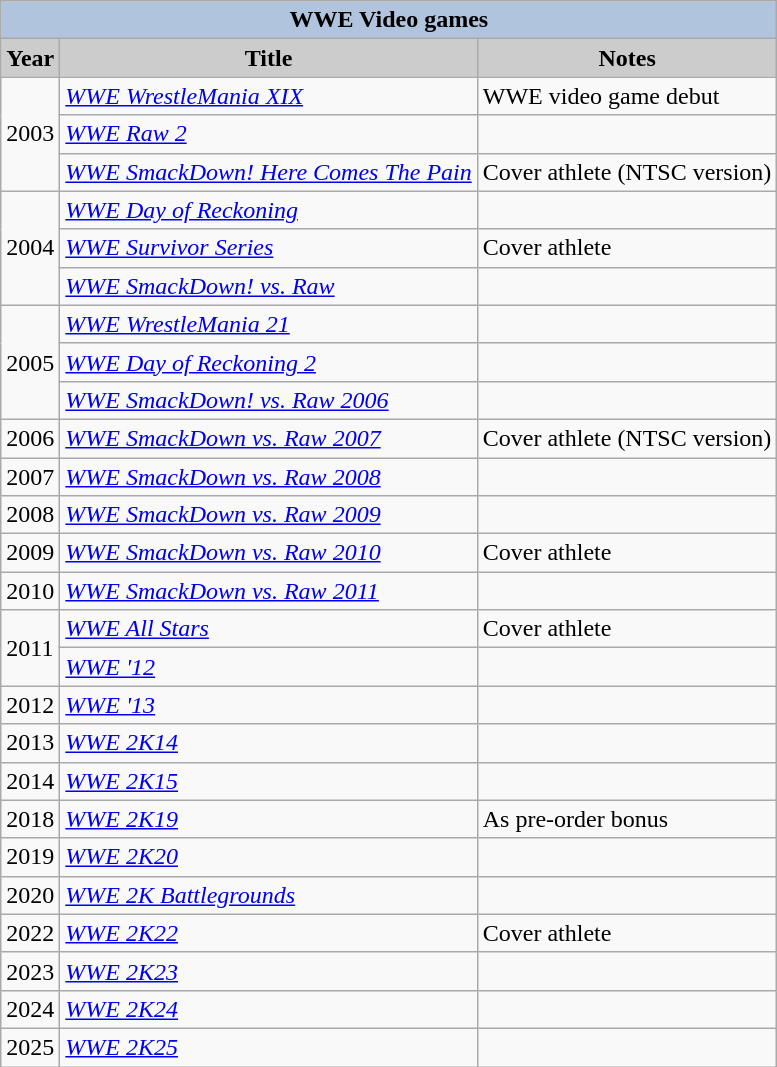<table class="wikitable sortable">
<tr style="text-align:center;">
<th colspan=4 style="background:#B0C4DE;">WWE Video games</th>
</tr>
<tr style="text-align:center;">
<th style="background:#ccc;">Year</th>
<th style="background:#ccc;">Title</th>
<th style="background:#ccc;">Notes</th>
</tr>
<tr>
<td rowspan="3">2003</td>
<td><em><a href='#'>WWE WrestleMania XIX</a></em></td>
<td>WWE video game debut</td>
</tr>
<tr>
<td><em><a href='#'>WWE Raw 2</a></em></td>
<td></td>
</tr>
<tr>
<td><em><a href='#'>WWE SmackDown! Here Comes The Pain</a></em></td>
<td>Cover athlete (NTSC version)</td>
</tr>
<tr>
<td rowspan="3">2004</td>
<td><em><a href='#'>WWE Day of Reckoning</a></em></td>
<td></td>
</tr>
<tr>
<td><em><a href='#'>WWE Survivor Series</a></em></td>
<td>Cover athlete</td>
</tr>
<tr>
<td><em><a href='#'>WWE SmackDown! vs. Raw</a></em></td>
<td></td>
</tr>
<tr>
<td rowspan="3">2005</td>
<td><em><a href='#'>WWE WrestleMania 21</a></em></td>
<td></td>
</tr>
<tr>
<td><em><a href='#'>WWE Day of Reckoning 2</a></em></td>
<td></td>
</tr>
<tr>
<td><em><a href='#'>WWE SmackDown! vs. Raw 2006</a></em></td>
<td></td>
</tr>
<tr>
<td>2006</td>
<td><em><a href='#'>WWE SmackDown vs. Raw 2007</a></em></td>
<td>Cover athlete (NTSC version)</td>
</tr>
<tr>
<td>2007</td>
<td><em><a href='#'>WWE SmackDown vs. Raw 2008</a></em></td>
<td></td>
</tr>
<tr>
<td>2008</td>
<td><em><a href='#'>WWE SmackDown vs. Raw 2009</a></em></td>
<td></td>
</tr>
<tr>
<td>2009</td>
<td><em><a href='#'>WWE SmackDown vs. Raw 2010</a></em></td>
<td>Cover athlete</td>
</tr>
<tr>
<td>2010</td>
<td><em><a href='#'>WWE SmackDown vs. Raw 2011</a></em></td>
<td></td>
</tr>
<tr>
<td rowspan="2">2011</td>
<td><em><a href='#'>WWE All Stars</a></em></td>
<td>Cover athlete</td>
</tr>
<tr>
<td><em><a href='#'>WWE '12</a></em></td>
<td></td>
</tr>
<tr>
<td>2012</td>
<td><em><a href='#'>WWE '13</a></em></td>
<td></td>
</tr>
<tr>
<td>2013</td>
<td><em><a href='#'>WWE 2K14</a></em></td>
<td></td>
</tr>
<tr>
<td>2014</td>
<td><em><a href='#'>WWE 2K15</a></em></td>
<td></td>
</tr>
<tr>
<td>2018</td>
<td><em><a href='#'>WWE 2K19</a></em></td>
<td>As pre-order bonus</td>
</tr>
<tr>
<td>2019</td>
<td><em><a href='#'>WWE 2K20</a></em></td>
<td></td>
</tr>
<tr>
<td>2020</td>
<td><em><a href='#'>WWE 2K Battlegrounds</a></em></td>
<td></td>
</tr>
<tr>
<td>2022</td>
<td><em><a href='#'>WWE 2K22</a></em></td>
<td>Cover athlete</td>
</tr>
<tr>
<td>2023</td>
<td><em><a href='#'>WWE 2K23</a></em></td>
<td></td>
</tr>
<tr>
<td>2024</td>
<td><em><a href='#'>WWE 2K24</a></em></td>
<td></td>
</tr>
<tr>
<td>2025</td>
<td><em><a href='#'>WWE 2K25</a></em></td>
<td></td>
</tr>
</table>
